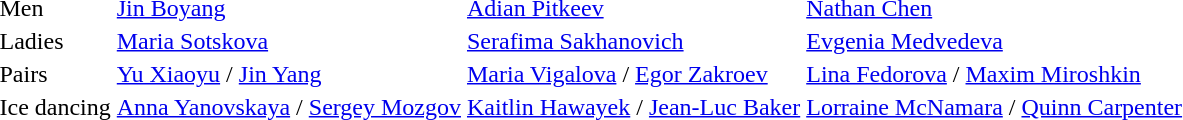<table>
<tr>
<td>Men</td>
<td> <a href='#'>Jin Boyang</a></td>
<td> <a href='#'>Adian Pitkeev</a></td>
<td> <a href='#'>Nathan Chen</a></td>
</tr>
<tr>
<td>Ladies</td>
<td> <a href='#'>Maria Sotskova</a></td>
<td> <a href='#'>Serafima Sakhanovich</a></td>
<td> <a href='#'>Evgenia Medvedeva</a></td>
</tr>
<tr>
<td>Pairs</td>
<td> <a href='#'>Yu Xiaoyu</a> / <a href='#'>Jin Yang</a></td>
<td> <a href='#'>Maria Vigalova</a> / <a href='#'>Egor Zakroev</a></td>
<td> <a href='#'>Lina Fedorova</a> / <a href='#'>Maxim Miroshkin</a></td>
</tr>
<tr>
<td>Ice dancing</td>
<td> <a href='#'>Anna Yanovskaya</a> / <a href='#'>Sergey Mozgov</a></td>
<td> <a href='#'>Kaitlin Hawayek</a> / <a href='#'>Jean-Luc Baker</a></td>
<td> <a href='#'>Lorraine McNamara</a> / <a href='#'>Quinn Carpenter</a></td>
</tr>
</table>
